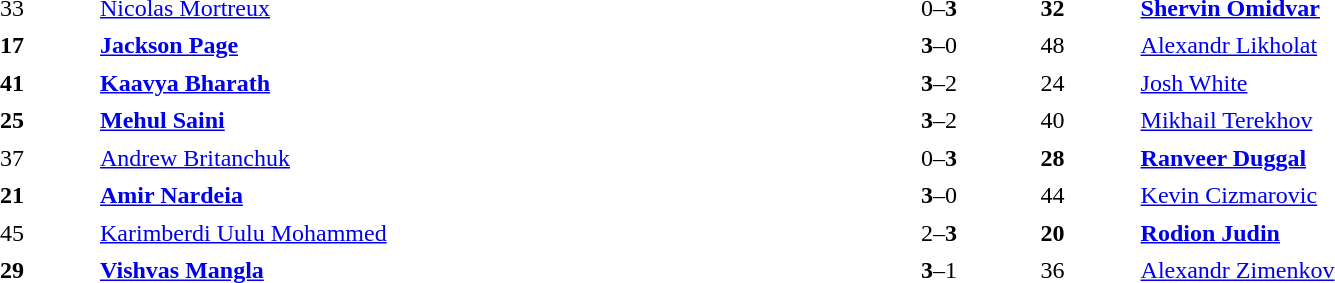<table width="100%" cellspacing="5">
<tr>
<th width=5%></th>
<th width=40%></th>
<th width=10%></th>
<th width=5%></th>
<th width=40%></th>
</tr>
<tr>
<td>33</td>
<td> <a href='#'>Nicolas Mortreux</a></td>
<td align="center">0–<strong>3</strong></td>
<td><strong>32</strong></td>
<td> <strong><a href='#'>Shervin Omidvar</a></strong></td>
</tr>
<tr>
<td><strong>17</strong></td>
<td> <strong><a href='#'>Jackson Page</a></strong></td>
<td align="center"><strong>3</strong>–0</td>
<td>48</td>
<td> <a href='#'>Alexandr Likholat</a></td>
</tr>
<tr>
<td><strong>41</strong></td>
<td> <strong><a href='#'>Kaavya Bharath</a></strong></td>
<td align="center"><strong>3</strong>–2</td>
<td>24</td>
<td> <a href='#'>Josh White</a></td>
</tr>
<tr>
<td><strong>25</strong></td>
<td> <strong><a href='#'>Mehul Saini</a></strong></td>
<td align="center"><strong>3</strong>–2</td>
<td>40</td>
<td> <a href='#'>Mikhail Terekhov</a></td>
</tr>
<tr>
<td>37</td>
<td> <a href='#'>Andrew Britanchuk</a></td>
<td align="center">0–<strong>3</strong></td>
<td><strong>28</strong></td>
<td> <strong><a href='#'>Ranveer Duggal</a></strong></td>
</tr>
<tr>
<td><strong>21</strong></td>
<td> <strong><a href='#'>Amir Nardeia</a></strong></td>
<td align="center"><strong>3</strong>–0</td>
<td>44</td>
<td> <a href='#'>Kevin Cizmarovic</a></td>
</tr>
<tr>
<td>45</td>
<td> <a href='#'>Karimberdi Uulu Mohammed</a></td>
<td align="center">2–<strong>3</strong></td>
<td><strong>20</strong></td>
<td> <strong><a href='#'>Rodion Judin</a></strong></td>
</tr>
<tr>
<td><strong>29</strong></td>
<td> <strong><a href='#'>Vishvas Mangla</a></strong></td>
<td align="center"><strong>3</strong>–1</td>
<td>36</td>
<td> <a href='#'>Alexandr Zimenkov</a></td>
</tr>
</table>
